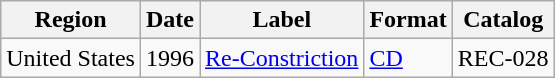<table class="wikitable">
<tr>
<th>Region</th>
<th>Date</th>
<th>Label</th>
<th>Format</th>
<th>Catalog</th>
</tr>
<tr>
<td>United States</td>
<td>1996</td>
<td><a href='#'>Re-Constriction</a></td>
<td><a href='#'>CD</a></td>
<td>REC-028</td>
</tr>
</table>
